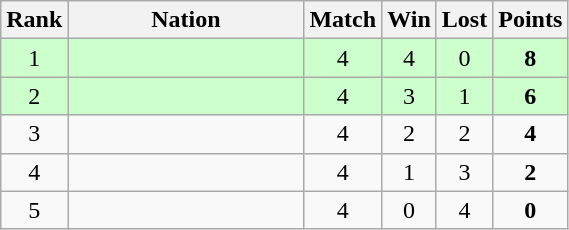<table class="wikitable" style="text-align: center;">
<tr>
<th width=20>Rank</th>
<th width=150>Nation</th>
<th width=20>Match</th>
<th width=20>Win</th>
<th width=20>Lost</th>
<th width=20>Points</th>
</tr>
<tr style="background:#cfc;">
<td>1</td>
<td style="text-align:left;"></td>
<td>4</td>
<td>4</td>
<td>0</td>
<td><strong>8</strong></td>
</tr>
<tr style="background:#cfc;">
<td>2</td>
<td style="text-align:left;"></td>
<td>4</td>
<td>3</td>
<td>1</td>
<td><strong>6</strong></td>
</tr>
<tr>
<td>3</td>
<td style="text-align:left;"></td>
<td>4</td>
<td>2</td>
<td>2</td>
<td><strong>4</strong></td>
</tr>
<tr>
<td>4</td>
<td style="text-align:left;"></td>
<td>4</td>
<td>1</td>
<td>3</td>
<td><strong>2</strong></td>
</tr>
<tr>
<td>5</td>
<td style="text-align:left;"></td>
<td>4</td>
<td>0</td>
<td>4</td>
<td><strong>0</strong></td>
</tr>
</table>
